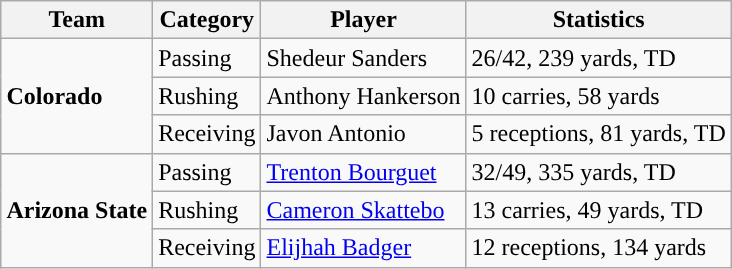<table class="wikitable" style="float: right;">
<tr>
<th>Team</th>
<th>Category</th>
<th>Player</th>
<th>Statistics</th>
</tr>
<tr>
<td rowspan=3><strong>Colorado</strong></td>
<td>Passing</td>
<td>Shedeur Sanders</td>
<td>26/42, 239 yards, TD</td>
</tr>
<tr>
<td>Rushing</td>
<td>Anthony Hankerson</td>
<td>10 carries, 58 yards</td>
</tr>
<tr>
<td>Receiving</td>
<td>Javon Antonio</td>
<td>5 receptions, 81 yards, TD</td>
</tr>
<tr>
<td rowspan=3><strong>Arizona State</strong></td>
<td>Passing</td>
<td><a href='#'>Trenton Bourguet</a></td>
<td>32/49, 335 yards, TD</td>
</tr>
<tr>
<td>Rushing</td>
<td><a href='#'>Cameron Skattebo</a></td>
<td>13 carries, 49 yards, TD</td>
</tr>
<tr>
<td>Receiving</td>
<td><a href='#'>Elijhah Badger</a></td>
<td>12 receptions, 134 yards</td>
</tr>
</table>
